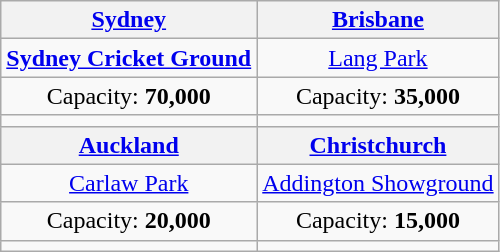<table class="wikitable" style="text-align:center">
<tr>
<th> <strong><a href='#'>Sydney</a></strong></th>
<th> <a href='#'>Brisbane</a></th>
</tr>
<tr>
<td><strong><a href='#'>Sydney Cricket Ground</a></strong></td>
<td><a href='#'>Lang Park</a></td>
</tr>
<tr>
<td>Capacity: <strong>70,000</strong></td>
<td>Capacity: <strong>35,000</strong></td>
</tr>
<tr>
<td></td>
<td></td>
</tr>
<tr>
<th> <a href='#'>Auckland</a></th>
<th> <a href='#'>Christchurch</a></th>
</tr>
<tr>
<td><a href='#'>Carlaw Park</a></td>
<td><a href='#'>Addington Showground</a></td>
</tr>
<tr>
<td>Capacity: <strong>20,000</strong></td>
<td>Capacity: <strong>15,000</strong></td>
</tr>
<tr>
<td></td>
<td></td>
</tr>
</table>
